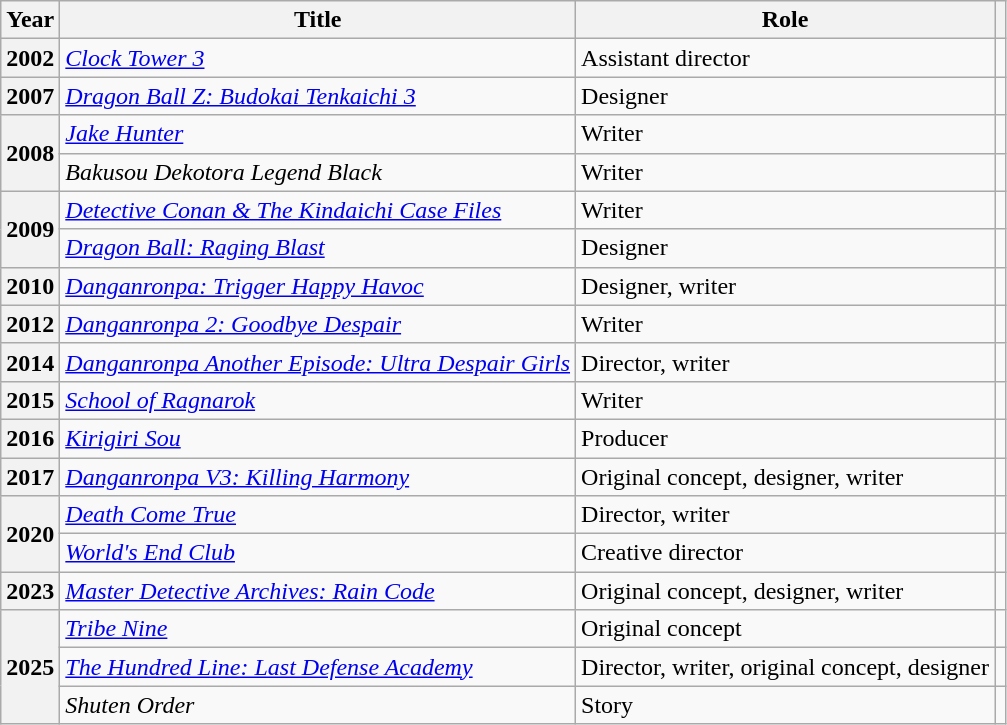<table class="wikitable sortable">
<tr>
<th>Year</th>
<th>Title</th>
<th>Role</th>
<th class="unsortable"></th>
</tr>
<tr>
<th>2002</th>
<td><em><a href='#'>Clock Tower 3</a></em></td>
<td>Assistant director</td>
<td></td>
</tr>
<tr>
<th>2007</th>
<td><em><a href='#'>Dragon Ball Z: Budokai Tenkaichi 3</a></em></td>
<td>Designer</td>
<td></td>
</tr>
<tr>
<th rowspan="2">2008</th>
<td><em><a href='#'>Jake Hunter</a></em></td>
<td>Writer</td>
<td></td>
</tr>
<tr>
<td><em>Bakusou Dekotora Legend Black</em></td>
<td>Writer</td>
<td></td>
</tr>
<tr>
<th rowspan="2">2009</th>
<td><em><a href='#'>Detective Conan & The Kindaichi Case Files</a></em></td>
<td>Writer</td>
<td></td>
</tr>
<tr>
<td><em><a href='#'>Dragon Ball: Raging Blast</a></em></td>
<td>Designer</td>
<td></td>
</tr>
<tr>
<th>2010</th>
<td><em><a href='#'>Danganronpa: Trigger Happy Havoc</a></em></td>
<td>Designer, writer</td>
<td></td>
</tr>
<tr>
<th>2012</th>
<td><em><a href='#'>Danganronpa 2: Goodbye Despair</a></em></td>
<td>Writer</td>
<td></td>
</tr>
<tr>
<th>2014</th>
<td><em><a href='#'>Danganronpa Another Episode: Ultra Despair Girls</a></em></td>
<td>Director, writer</td>
<td></td>
</tr>
<tr>
<th>2015</th>
<td><em><a href='#'>School of Ragnarok</a></em></td>
<td>Writer</td>
<td></td>
</tr>
<tr>
<th>2016</th>
<td><em><a href='#'>Kirigiri Sou</a></em></td>
<td>Producer</td>
<td></td>
</tr>
<tr>
<th>2017</th>
<td><em><a href='#'>Danganronpa V3: Killing Harmony</a></em></td>
<td>Original concept, designer, writer</td>
<td></td>
</tr>
<tr>
<th rowspan="2">2020</th>
<td><em><a href='#'>Death Come True</a></em></td>
<td>Director, writer</td>
<td></td>
</tr>
<tr>
<td><em><a href='#'>World's End Club</a></em></td>
<td>Creative director</td>
<td></td>
</tr>
<tr>
<th>2023</th>
<td><em><a href='#'>Master Detective Archives: Rain Code</a></em></td>
<td>Original concept, designer, writer</td>
<td></td>
</tr>
<tr>
<th rowspan="3">2025</th>
<td><em><a href='#'>Tribe Nine</a></em></td>
<td>Original concept</td>
<td></td>
</tr>
<tr>
<td><em><a href='#'>The Hundred Line: Last Defense Academy</a></em></td>
<td>Director, writer, original concept, designer</td>
<td></td>
</tr>
<tr>
<td><em>Shuten Order</em></td>
<td>Story</td>
<td></td>
</tr>
</table>
